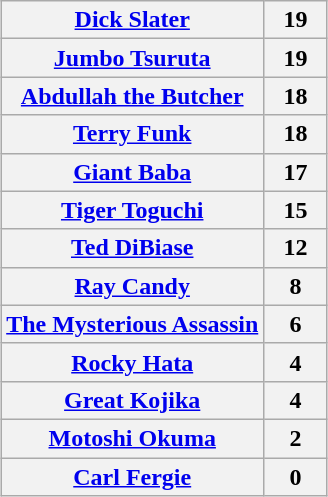<table class="wikitable" style="margin: 1em auto 1em auto;text-align:center">
<tr>
<th><a href='#'>Dick Slater</a></th>
<th style="width:35px">19</th>
</tr>
<tr>
<th><a href='#'>Jumbo Tsuruta</a></th>
<th>19</th>
</tr>
<tr>
<th><a href='#'>Abdullah the Butcher</a></th>
<th>18</th>
</tr>
<tr>
<th><a href='#'>Terry Funk</a></th>
<th>18</th>
</tr>
<tr>
<th><a href='#'>Giant Baba</a></th>
<th>17</th>
</tr>
<tr>
<th><a href='#'>Tiger Toguchi</a></th>
<th>15</th>
</tr>
<tr>
<th><a href='#'>Ted DiBiase</a></th>
<th>12</th>
</tr>
<tr>
<th><a href='#'>Ray Candy</a></th>
<th>8</th>
</tr>
<tr>
<th><a href='#'>The Mysterious Assassin</a></th>
<th>6</th>
</tr>
<tr>
<th><a href='#'>Rocky Hata</a></th>
<th>4</th>
</tr>
<tr>
<th><a href='#'>Great Kojika</a></th>
<th>4</th>
</tr>
<tr>
<th><a href='#'>Motoshi Okuma</a></th>
<th>2</th>
</tr>
<tr>
<th><a href='#'>Carl Fergie</a></th>
<th>0</th>
</tr>
</table>
